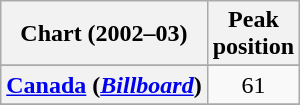<table class="wikitable sortable plainrowheaders" style="text-align:center">
<tr>
<th scope="col">Chart (2002–03)</th>
<th scope="col">Peak <br> position</th>
</tr>
<tr>
</tr>
<tr>
<th scope=row><a href='#'>Canada</a> (<em><a href='#'>Billboard</a></em>)</th>
<td>61</td>
</tr>
<tr>
</tr>
<tr>
</tr>
<tr>
</tr>
<tr>
</tr>
<tr>
</tr>
<tr>
</tr>
<tr>
</tr>
<tr>
</tr>
</table>
